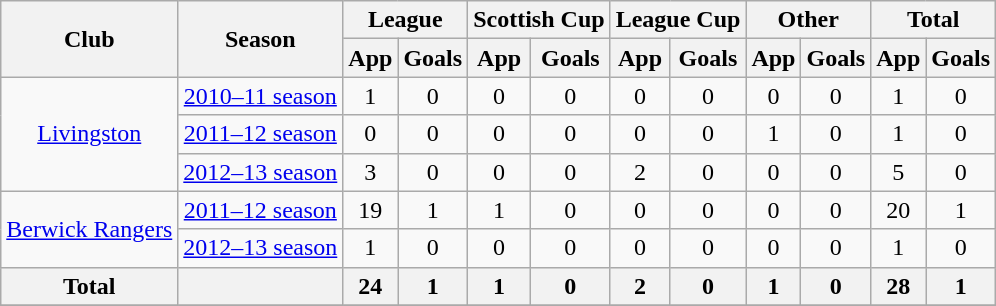<table class="wikitable">
<tr>
<th rowspan=2>Club</th>
<th rowspan=2>Season</th>
<th colspan=2>League</th>
<th colspan=2>Scottish Cup</th>
<th colspan=2>League Cup</th>
<th colspan=2>Other</th>
<th colspan=2>Total</th>
</tr>
<tr>
<th>App</th>
<th>Goals</th>
<th>App</th>
<th>Goals</th>
<th>App</th>
<th>Goals</th>
<th>App</th>
<th>Goals</th>
<th>App</th>
<th>Goals</th>
</tr>
<tr align=center>
<td rowspan=3><a href='#'>Livingston</a></td>
<td><a href='#'>2010–11 season</a></td>
<td>1</td>
<td>0</td>
<td>0</td>
<td>0</td>
<td>0</td>
<td>0</td>
<td>0</td>
<td>0</td>
<td>1</td>
<td>0</td>
</tr>
<tr align=center>
<td><a href='#'>2011–12 season</a></td>
<td>0</td>
<td>0</td>
<td>0</td>
<td>0</td>
<td>0</td>
<td>0</td>
<td>1</td>
<td>0</td>
<td>1</td>
<td>0</td>
</tr>
<tr align=center>
<td><a href='#'>2012–13 season</a></td>
<td>3</td>
<td>0</td>
<td>0</td>
<td>0</td>
<td>2</td>
<td>0</td>
<td>0</td>
<td>0</td>
<td>5</td>
<td>0</td>
</tr>
<tr align=center>
<td rowspan=2><a href='#'>Berwick Rangers</a></td>
<td><a href='#'>2011–12 season</a></td>
<td>19</td>
<td>1</td>
<td>1</td>
<td>0</td>
<td>0</td>
<td>0</td>
<td>0</td>
<td>0</td>
<td>20</td>
<td>1</td>
</tr>
<tr align=center>
<td><a href='#'>2012–13 season</a></td>
<td>1</td>
<td>0</td>
<td>0</td>
<td>0</td>
<td>0</td>
<td>0</td>
<td>0</td>
<td>0</td>
<td>1</td>
<td>0</td>
</tr>
<tr align=center>
<th>Total</th>
<th></th>
<th>24</th>
<th>1</th>
<th>1</th>
<th>0</th>
<th>2</th>
<th>0</th>
<th>1</th>
<th>0</th>
<th>28</th>
<th>1</th>
</tr>
<tr>
</tr>
</table>
